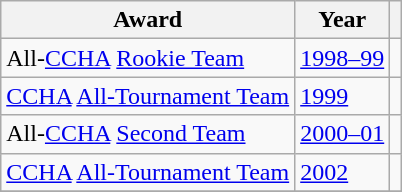<table class="wikitable">
<tr>
<th>Award</th>
<th>Year</th>
<th></th>
</tr>
<tr>
<td>All-<a href='#'>CCHA</a> <a href='#'>Rookie Team</a></td>
<td><a href='#'>1998–99</a></td>
<td></td>
</tr>
<tr>
<td><a href='#'>CCHA</a> <a href='#'>All-Tournament Team</a></td>
<td><a href='#'>1999</a></td>
<td></td>
</tr>
<tr>
<td>All-<a href='#'>CCHA</a> <a href='#'>Second Team</a></td>
<td><a href='#'>2000–01</a></td>
<td></td>
</tr>
<tr>
<td><a href='#'>CCHA</a> <a href='#'>All-Tournament Team</a></td>
<td><a href='#'>2002</a></td>
<td></td>
</tr>
<tr>
</tr>
</table>
